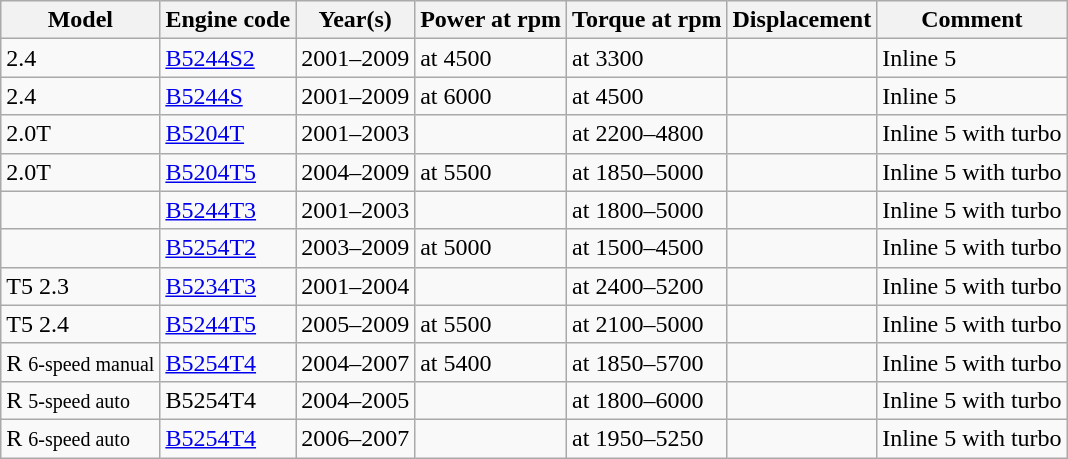<table class="wikitable collapsible sortable">
<tr>
<th>Model</th>
<th>Engine code</th>
<th>Year(s)</th>
<th>Power at rpm</th>
<th>Torque at rpm</th>
<th>Displacement</th>
<th>Comment</th>
</tr>
<tr>
<td>2.4</td>
<td><a href='#'>B5244S2</a></td>
<td>2001–2009</td>
<td> at 4500</td>
<td> at 3300</td>
<td></td>
<td>Inline 5</td>
</tr>
<tr>
<td>2.4</td>
<td><a href='#'>B5244S</a></td>
<td>2001–2009</td>
<td> at 6000</td>
<td> at 4500</td>
<td></td>
<td>Inline 5</td>
</tr>
<tr>
<td>2.0T</td>
<td><a href='#'>B5204T</a></td>
<td>2001–2003</td>
<td></td>
<td> at 2200–4800</td>
<td></td>
<td>Inline 5 with turbo</td>
</tr>
<tr>
<td>2.0T</td>
<td><a href='#'>B5204T5</a></td>
<td>2004–2009</td>
<td> at 5500</td>
<td> at 1850–5000</td>
<td></td>
<td>Inline 5 with turbo</td>
</tr>
<tr>
<td></td>
<td><a href='#'>B5244T3</a></td>
<td>2001–2003</td>
<td></td>
<td> at 1800–5000</td>
<td></td>
<td>Inline 5 with turbo</td>
</tr>
<tr>
<td></td>
<td><a href='#'>B5254T2</a></td>
<td>2003–2009</td>
<td> at 5000</td>
<td> at 1500–4500</td>
<td></td>
<td>Inline 5 with turbo</td>
</tr>
<tr>
<td>T5 2.3</td>
<td><a href='#'>B5234T3</a></td>
<td>2001–2004</td>
<td></td>
<td> at 2400–5200</td>
<td></td>
<td>Inline 5 with turbo</td>
</tr>
<tr>
<td>T5 2.4</td>
<td><a href='#'>B5244T5</a></td>
<td>2005–2009</td>
<td> at 5500</td>
<td> at 2100–5000</td>
<td></td>
<td>Inline 5 with turbo</td>
</tr>
<tr>
<td>R <small>6-speed manual</small></td>
<td><a href='#'>B5254T4</a></td>
<td>2004–2007</td>
<td> at 5400</td>
<td> at 1850–5700</td>
<td></td>
<td>Inline 5 with turbo</td>
</tr>
<tr>
<td>R <small>5-speed auto</small></td>
<td>B5254T4</td>
<td>2004–2005</td>
<td></td>
<td> at 1800–6000</td>
<td></td>
<td>Inline 5 with turbo</td>
</tr>
<tr>
<td>R <small>6-speed auto</small></td>
<td><a href='#'>B5254T4</a></td>
<td>2006–2007</td>
<td></td>
<td> at 1950–5250</td>
<td></td>
<td>Inline 5 with turbo</td>
</tr>
</table>
